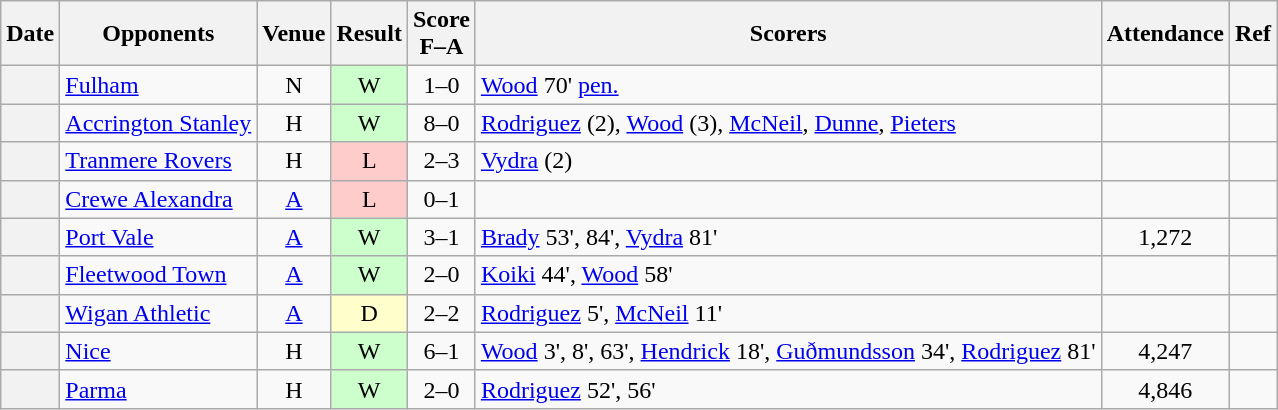<table class="wikitable plainrowheaders sortable" style="text-align:center">
<tr>
<th scope="col">Date</th>
<th scope="col">Opponents</th>
<th scope="col">Venue</th>
<th scope="col">Result</th>
<th scope="col">Score<br>F–A</th>
<th scope="col" class="unsortable">Scorers</th>
<th scope="col">Attendance</th>
<th scope="col" class="unsortable">Ref</th>
</tr>
<tr>
<th scope="row"></th>
<td align="left"><a href='#'>Fulham</a></td>
<td>N</td>
<td bgcolor="#ccffcc">W</td>
<td>1–0</td>
<td align="left"><a href='#'>Wood</a> 70' <a href='#'>pen.</a></td>
<td></td>
<td></td>
</tr>
<tr>
<th scope="row"></th>
<td align="left"><a href='#'>Accrington Stanley</a></td>
<td>H</td>
<td bgcolor="#ccffcc">W</td>
<td>8–0</td>
<td align="left"><a href='#'>Rodriguez</a> (2), <a href='#'>Wood</a> (3), <a href='#'>McNeil</a>, <a href='#'>Dunne</a>, <a href='#'>Pieters</a></td>
<td></td>
<td></td>
</tr>
<tr>
<th scope="row"></th>
<td align="left"><a href='#'>Tranmere Rovers</a></td>
<td>H</td>
<td bgcolor="#ffcccc">L</td>
<td>2–3</td>
<td align="left"><a href='#'>Vydra</a> (2)</td>
<td></td>
<td></td>
</tr>
<tr>
<th scope="row"></th>
<td align="left"><a href='#'>Crewe Alexandra</a></td>
<td><a href='#'>A</a></td>
<td bgcolor="#ffcccc">L</td>
<td>0–1</td>
<td align="left"></td>
<td></td>
<td></td>
</tr>
<tr>
<th scope="row"></th>
<td align="left"><a href='#'>Port Vale</a></td>
<td><a href='#'>A</a></td>
<td bgcolor="#ccffcc">W</td>
<td>3–1</td>
<td align="left"><a href='#'>Brady</a> 53', 84', <a href='#'>Vydra</a> 81'</td>
<td>1,272</td>
<td></td>
</tr>
<tr>
<th scope="row"></th>
<td align="left"><a href='#'>Fleetwood Town</a></td>
<td><a href='#'>A</a></td>
<td bgcolor="#ccffcc">W</td>
<td>2–0</td>
<td align="left"><a href='#'>Koiki</a> 44', <a href='#'>Wood</a> 58'</td>
<td></td>
<td></td>
</tr>
<tr>
<th scope="row"></th>
<td align="left"><a href='#'>Wigan Athletic</a></td>
<td><a href='#'>A</a></td>
<td bgcolor="#ffffcc">D</td>
<td>2–2</td>
<td align="left"><a href='#'>Rodriguez</a> 5', <a href='#'>McNeil</a> 11'</td>
<td></td>
<td></td>
</tr>
<tr>
<th scope="row"></th>
<td align="left"><a href='#'>Nice</a></td>
<td>H</td>
<td bgcolor="#ccffcc">W</td>
<td>6–1</td>
<td align="left"><a href='#'>Wood</a> 3', 8', 63', <a href='#'>Hendrick</a> 18', <a href='#'>Guðmundsson</a> 34', <a href='#'>Rodriguez</a> 81'</td>
<td>4,247</td>
<td></td>
</tr>
<tr>
<th scope="row"></th>
<td align="left"><a href='#'>Parma</a></td>
<td>H</td>
<td bgcolor="#ccffcc">W</td>
<td>2–0</td>
<td align="left"><a href='#'>Rodriguez</a> 52', 56'</td>
<td>4,846</td>
<td></td>
</tr>
</table>
